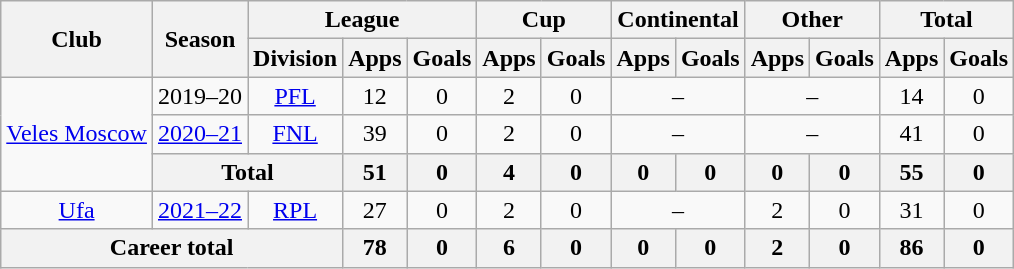<table class="wikitable" style="text-align: center;">
<tr>
<th rowspan=2>Club</th>
<th rowspan=2>Season</th>
<th colspan=3>League</th>
<th colspan=2>Cup</th>
<th colspan=2>Continental</th>
<th colspan=2>Other</th>
<th colspan=2>Total</th>
</tr>
<tr>
<th>Division</th>
<th>Apps</th>
<th>Goals</th>
<th>Apps</th>
<th>Goals</th>
<th>Apps</th>
<th>Goals</th>
<th>Apps</th>
<th>Goals</th>
<th>Apps</th>
<th>Goals</th>
</tr>
<tr>
<td rowspan="3"><a href='#'>Veles Moscow</a></td>
<td>2019–20</td>
<td><a href='#'>PFL</a></td>
<td>12</td>
<td>0</td>
<td>2</td>
<td>0</td>
<td colspan=2>–</td>
<td colspan=2>–</td>
<td>14</td>
<td>0</td>
</tr>
<tr>
<td><a href='#'>2020–21</a></td>
<td><a href='#'>FNL</a></td>
<td>39</td>
<td>0</td>
<td>2</td>
<td>0</td>
<td colspan=2>–</td>
<td colspan=2>–</td>
<td>41</td>
<td>0</td>
</tr>
<tr>
<th colspan=2>Total</th>
<th>51</th>
<th>0</th>
<th>4</th>
<th>0</th>
<th>0</th>
<th>0</th>
<th>0</th>
<th>0</th>
<th>55</th>
<th>0</th>
</tr>
<tr>
<td><a href='#'>Ufa</a></td>
<td><a href='#'>2021–22</a></td>
<td><a href='#'>RPL</a></td>
<td>27</td>
<td>0</td>
<td>2</td>
<td>0</td>
<td colspan=2>–</td>
<td>2</td>
<td>0</td>
<td>31</td>
<td>0</td>
</tr>
<tr>
<th colspan=3>Career total</th>
<th>78</th>
<th>0</th>
<th>6</th>
<th>0</th>
<th>0</th>
<th>0</th>
<th>2</th>
<th>0</th>
<th>86</th>
<th>0</th>
</tr>
</table>
